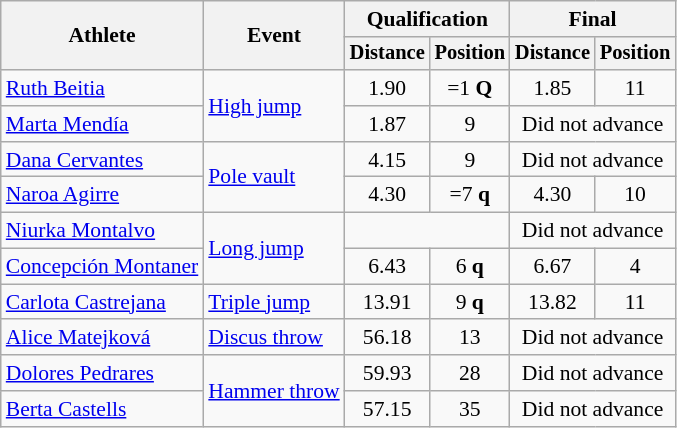<table class=wikitable style="font-size:90%">
<tr>
<th rowspan="2">Athlete</th>
<th rowspan="2">Event</th>
<th colspan="2">Qualification</th>
<th colspan="2">Final</th>
</tr>
<tr style="font-size:95%">
<th>Distance</th>
<th>Position</th>
<th>Distance</th>
<th>Position</th>
</tr>
<tr align=center>
<td align=left><a href='#'>Ruth Beitia</a></td>
<td align=left rowspan=2><a href='#'>High jump</a></td>
<td>1.90</td>
<td>=1 <strong>Q</strong></td>
<td>1.85</td>
<td>11</td>
</tr>
<tr align=center>
<td align=left><a href='#'>Marta Mendía</a></td>
<td>1.87</td>
<td>9</td>
<td colspan=2>Did not advance</td>
</tr>
<tr align=center>
<td align=left><a href='#'>Dana Cervantes</a></td>
<td align=left rowspan=2><a href='#'>Pole vault</a></td>
<td>4.15</td>
<td>9</td>
<td colspan=2>Did not advance</td>
</tr>
<tr align=center>
<td align=left><a href='#'>Naroa Agirre</a></td>
<td>4.30</td>
<td>=7 <strong>q</strong></td>
<td>4.30</td>
<td>10</td>
</tr>
<tr align=center>
<td align=left><a href='#'>Niurka Montalvo</a></td>
<td align=left rowspan=2><a href='#'>Long jump</a></td>
<td colspan=2></td>
<td colspan=2>Did not advance</td>
</tr>
<tr align=center>
<td align=left><a href='#'>Concepción Montaner</a></td>
<td>6.43</td>
<td>6 <strong>q</strong></td>
<td>6.67</td>
<td>4</td>
</tr>
<tr align=center>
<td align=left><a href='#'>Carlota Castrejana</a></td>
<td align=left><a href='#'>Triple jump</a></td>
<td>13.91</td>
<td>9 <strong>q</strong></td>
<td>13.82</td>
<td>11</td>
</tr>
<tr align=center>
<td align=left><a href='#'>Alice Matejková</a></td>
<td align=left><a href='#'>Discus throw</a></td>
<td>56.18</td>
<td>13</td>
<td colspan=2>Did not advance</td>
</tr>
<tr align=center>
<td align=left><a href='#'>Dolores Pedrares</a></td>
<td align=left rowspan=2><a href='#'>Hammer throw</a></td>
<td>59.93</td>
<td>28</td>
<td colspan=2>Did not advance</td>
</tr>
<tr align=center>
<td align=left><a href='#'>Berta Castells</a></td>
<td>57.15</td>
<td>35</td>
<td colspan=2>Did not advance</td>
</tr>
</table>
